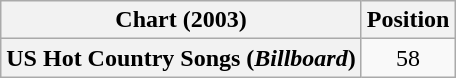<table class="wikitable plainrowheaders" style="text-align:center">
<tr>
<th scope="col">Chart (2003)</th>
<th scope="col">Position</th>
</tr>
<tr>
<th scope="row">US Hot Country Songs (<em>Billboard</em>)</th>
<td>58</td>
</tr>
</table>
